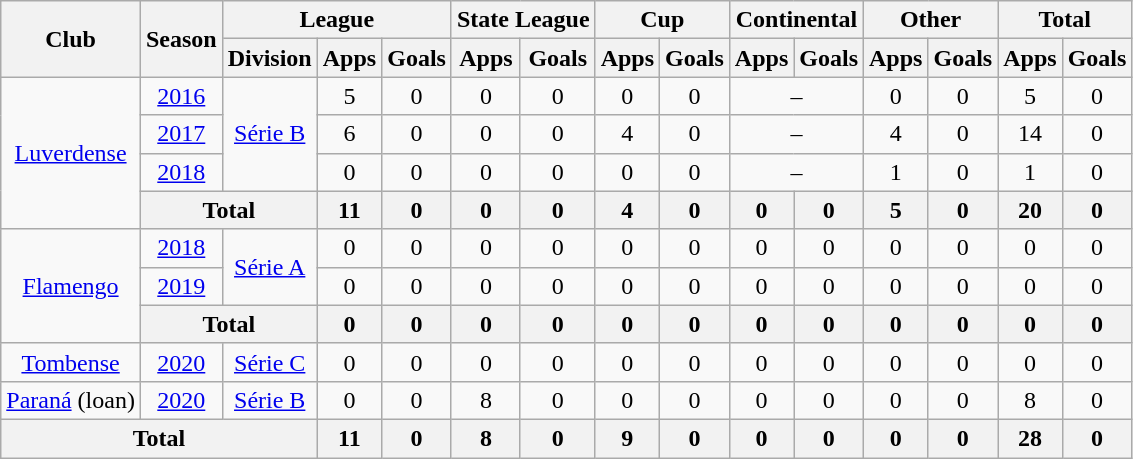<table class="wikitable" style="text-align: center">
<tr>
<th rowspan="2">Club</th>
<th rowspan="2">Season</th>
<th colspan="3">League</th>
<th colspan="2">State League</th>
<th colspan="2">Cup</th>
<th colspan="2">Continental</th>
<th colspan="2">Other</th>
<th colspan="2">Total</th>
</tr>
<tr>
<th>Division</th>
<th>Apps</th>
<th>Goals</th>
<th>Apps</th>
<th>Goals</th>
<th>Apps</th>
<th>Goals</th>
<th>Apps</th>
<th>Goals</th>
<th>Apps</th>
<th>Goals</th>
<th>Apps</th>
<th>Goals</th>
</tr>
<tr>
<td rowspan="4"><a href='#'>Luverdense</a></td>
<td><a href='#'>2016</a></td>
<td rowspan="3"><a href='#'>Série B</a></td>
<td>5</td>
<td>0</td>
<td>0</td>
<td>0</td>
<td>0</td>
<td>0</td>
<td colspan="2">–</td>
<td>0</td>
<td>0</td>
<td>5</td>
<td>0</td>
</tr>
<tr>
<td><a href='#'>2017</a></td>
<td>6</td>
<td>0</td>
<td>0</td>
<td>0</td>
<td>4</td>
<td>0</td>
<td colspan="2">–</td>
<td>4</td>
<td>0</td>
<td>14</td>
<td>0</td>
</tr>
<tr>
<td><a href='#'>2018</a></td>
<td>0</td>
<td>0</td>
<td>0</td>
<td>0</td>
<td>0</td>
<td>0</td>
<td colspan="2">–</td>
<td>1</td>
<td>0</td>
<td>1</td>
<td>0</td>
</tr>
<tr>
<th colspan="2"><strong>Total</strong></th>
<th>11</th>
<th>0</th>
<th>0</th>
<th>0</th>
<th>4</th>
<th>0</th>
<th>0</th>
<th>0</th>
<th>5</th>
<th>0</th>
<th>20</th>
<th>0</th>
</tr>
<tr>
<td rowspan="3"><a href='#'>Flamengo</a></td>
<td><a href='#'>2018</a></td>
<td rowspan="2"><a href='#'>Série A</a></td>
<td>0</td>
<td>0</td>
<td>0</td>
<td>0</td>
<td>0</td>
<td>0</td>
<td>0</td>
<td>0</td>
<td>0</td>
<td>0</td>
<td>0</td>
<td>0</td>
</tr>
<tr>
<td><a href='#'>2019</a></td>
<td>0</td>
<td>0</td>
<td>0</td>
<td>0</td>
<td>0</td>
<td>0</td>
<td>0</td>
<td>0</td>
<td>0</td>
<td>0</td>
<td>0</td>
<td>0</td>
</tr>
<tr>
<th colspan="2"><strong>Total</strong></th>
<th>0</th>
<th>0</th>
<th>0</th>
<th>0</th>
<th>0</th>
<th>0</th>
<th>0</th>
<th>0</th>
<th>0</th>
<th>0</th>
<th>0</th>
<th>0</th>
</tr>
<tr>
<td><a href='#'>Tombense</a></td>
<td><a href='#'>2020</a></td>
<td><a href='#'>Série C</a></td>
<td>0</td>
<td>0</td>
<td>0</td>
<td>0</td>
<td>0</td>
<td>0</td>
<td>0</td>
<td>0</td>
<td>0</td>
<td>0</td>
<td>0</td>
<td>0</td>
</tr>
<tr>
<td><a href='#'>Paraná</a> (loan)</td>
<td><a href='#'>2020</a></td>
<td><a href='#'>Série B</a></td>
<td>0</td>
<td>0</td>
<td>8</td>
<td>0</td>
<td>0</td>
<td>0</td>
<td>0</td>
<td>0</td>
<td>0</td>
<td>0</td>
<td>8</td>
<td>0</td>
</tr>
<tr>
<th colspan="3"><strong>Total</strong></th>
<th>11</th>
<th>0</th>
<th>8</th>
<th>0</th>
<th>9</th>
<th>0</th>
<th>0</th>
<th>0</th>
<th>0</th>
<th>0</th>
<th>28</th>
<th>0</th>
</tr>
</table>
